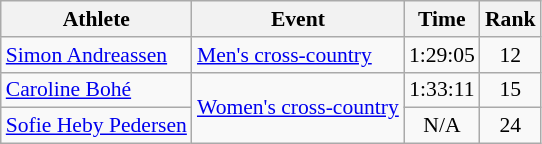<table class=wikitable style=font-size:90%;text-align:center>
<tr>
<th>Athlete</th>
<th>Event</th>
<th>Time</th>
<th>Rank</th>
</tr>
<tr align=center>
<td align=left><a href='#'>Simon Andreassen</a></td>
<td align=left><a href='#'>Men's cross-country</a></td>
<td>1:29:05</td>
<td>12</td>
</tr>
<tr align=center>
<td align=left><a href='#'>Caroline Bohé</a></td>
<td align=left rowspan=2><a href='#'>Women's cross-country</a></td>
<td>1:33:11</td>
<td>15</td>
</tr>
<tr align=center>
<td align=left><a href='#'>Sofie Heby Pedersen</a></td>
<td>N/A</td>
<td>24</td>
</tr>
</table>
